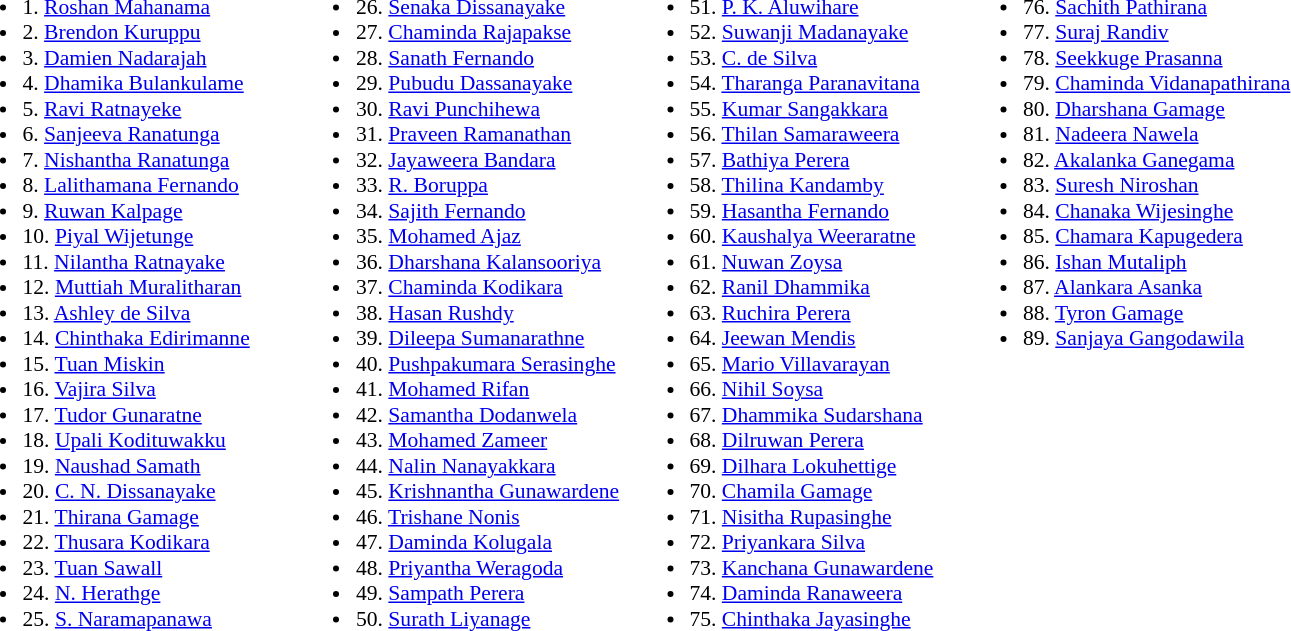<table border=0 style="font-size:90%; text-align:left;">
<tr>
<td width=25% valign=top><br><ul><li>1. <a href='#'>Roshan Mahanama</a></li><li>2. <a href='#'>Brendon Kuruppu</a></li><li>3. <a href='#'>Damien Nadarajah</a></li><li>4. <a href='#'>Dhamika Bulankulame</a></li><li>5. <a href='#'>Ravi Ratnayeke</a></li><li>6. <a href='#'>Sanjeeva Ranatunga</a></li><li>7. <a href='#'>Nishantha Ranatunga</a></li><li>8. <a href='#'>Lalithamana Fernando</a></li><li>9. <a href='#'>Ruwan Kalpage</a></li><li>10. <a href='#'>Piyal Wijetunge</a></li><li>11. <a href='#'>Nilantha Ratnayake</a></li><li>12. <a href='#'>Muttiah Muralitharan</a></li><li>13. <a href='#'>Ashley de Silva</a></li><li>14. <a href='#'>Chinthaka Edirimanne</a></li><li>15. <a href='#'>Tuan Miskin</a></li><li>16. <a href='#'>Vajira Silva</a></li><li>17. <a href='#'>Tudor Gunaratne</a></li><li>18. <a href='#'>Upali Kodituwakku</a></li><li>19. <a href='#'>Naushad Samath</a></li><li>20. <a href='#'>C. N. Dissanayake</a></li><li>21. <a href='#'>Thirana Gamage</a></li><li>22. <a href='#'>Thusara Kodikara</a></li><li>23. <a href='#'>Tuan Sawall</a></li><li>24. <a href='#'>N. Herathge</a></li><li>25. <a href='#'>S. Naramapanawa</a></li></ul></td>
<td width=25% valign=top><br><ul><li>26. <a href='#'>Senaka Dissanayake</a></li><li>27. <a href='#'>Chaminda Rajapakse</a></li><li>28. <a href='#'>Sanath Fernando</a></li><li>29. <a href='#'>Pubudu Dassanayake</a></li><li>30. <a href='#'>Ravi Punchihewa</a></li><li>31. <a href='#'>Praveen Ramanathan</a></li><li>32. <a href='#'>Jayaweera Bandara</a></li><li>33. <a href='#'>R. Boruppa</a></li><li>34. <a href='#'>Sajith Fernando</a></li><li>35. <a href='#'>Mohamed Ajaz</a></li><li>36. <a href='#'>Dharshana Kalansooriya</a></li><li>37. <a href='#'>Chaminda Kodikara</a></li><li>38. <a href='#'>Hasan Rushdy</a></li><li>39. <a href='#'>Dileepa Sumanarathne</a></li><li>40. <a href='#'>Pushpakumara Serasinghe</a></li><li>41. <a href='#'>Mohamed Rifan</a></li><li>42. <a href='#'>Samantha Dodanwela</a></li><li>43. <a href='#'>Mohamed Zameer</a></li><li>44. <a href='#'>Nalin Nanayakkara</a></li><li>45. <a href='#'>Krishnantha Gunawardene</a></li><li>46. <a href='#'>Trishane Nonis</a></li><li>47. <a href='#'>Daminda Kolugala</a></li><li>48. <a href='#'>Priyantha Weragoda</a></li><li>49. <a href='#'>Sampath Perera</a></li><li>50. <a href='#'>Surath Liyanage</a></li></ul></td>
<td width=25% valign=top><br><ul><li>51. <a href='#'>P. K. Aluwihare</a></li><li>52. <a href='#'>Suwanji Madanayake</a></li><li>53. <a href='#'>C. de Silva</a></li><li>54. <a href='#'>Tharanga Paranavitana</a></li><li>55. <a href='#'>Kumar Sangakkara</a></li><li>56. <a href='#'>Thilan Samaraweera</a></li><li>57. <a href='#'>Bathiya Perera</a></li><li>58. <a href='#'>Thilina Kandamby</a></li><li>59. <a href='#'>Hasantha Fernando</a></li><li>60. <a href='#'>Kaushalya Weeraratne</a></li><li>61. <a href='#'>Nuwan Zoysa</a></li><li>62. <a href='#'>Ranil Dhammika</a></li><li>63. <a href='#'>Ruchira Perera</a></li><li>64. <a href='#'>Jeewan Mendis</a></li><li>65. <a href='#'>Mario Villavarayan</a></li><li>66. <a href='#'>Nihil Soysa</a></li><li>67. <a href='#'>Dhammika Sudarshana</a></li><li>68. <a href='#'>Dilruwan Perera</a></li><li>69. <a href='#'>Dilhara Lokuhettige</a></li><li>70. <a href='#'>Chamila Gamage</a></li><li>71. <a href='#'>Nisitha Rupasinghe</a></li><li>72. <a href='#'>Priyankara Silva</a></li><li>73. <a href='#'>Kanchana Gunawardene</a></li><li>74. <a href='#'>Daminda Ranaweera</a></li><li>75. <a href='#'>Chinthaka Jayasinghe</a></li></ul></td>
<td width=25% valign=top><br><ul><li>76. <a href='#'>Sachith Pathirana</a></li><li>77. <a href='#'>Suraj Randiv</a></li><li>78. <a href='#'>Seekkuge Prasanna</a></li><li>79. <a href='#'>Chaminda Vidanapathirana</a></li><li>80. <a href='#'>Dharshana Gamage</a></li><li>81. <a href='#'>Nadeera Nawela</a></li><li>82. <a href='#'>Akalanka Ganegama</a></li><li>83. <a href='#'>Suresh Niroshan</a></li><li>84. <a href='#'>Chanaka Wijesinghe</a></li><li>85. <a href='#'>Chamara Kapugedera</a></li><li>86. <a href='#'>Ishan Mutaliph</a></li><li>87. <a href='#'>Alankara Asanka</a></li><li>88. <a href='#'>Tyron Gamage</a></li><li>89. <a href='#'>Sanjaya Gangodawila</a></li></ul></td>
</tr>
</table>
